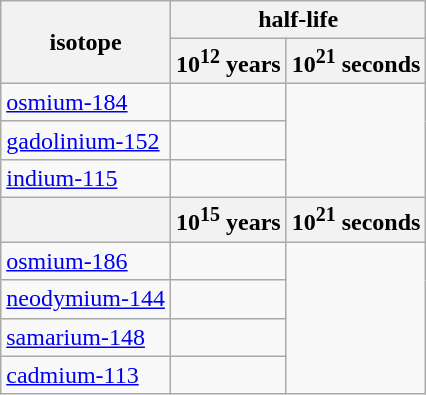<table class="wikitable sortable">
<tr>
<th rowspan=2>isotope</th>
<th colspan=2>half-life</th>
</tr>
<tr>
<th class=unsortable>10<sup>12</sup> years</th>
<th class=unsortable>10<sup>21</sup> seconds</th>
</tr>
<tr>
<td><a href='#'>osmium-184</a></td>
<td></td>
</tr>
<tr>
<td><a href='#'>gadolinium-152</a></td>
<td></td>
</tr>
<tr>
<td><a href='#'>indium-115</a></td>
<td></td>
</tr>
<tr>
<th></th>
<th class=unsortable>10<sup>15</sup> years</th>
<th class=unsortable>10<sup>21</sup> seconds</th>
</tr>
<tr>
<td><a href='#'>osmium-186</a></td>
<td></td>
</tr>
<tr>
<td><a href='#'>neodymium-144</a></td>
<td></td>
</tr>
<tr>
<td><a href='#'>samarium-148</a></td>
<td></td>
</tr>
<tr>
<td><a href='#'>cadmium-113</a></td>
<td></td>
</tr>
</table>
